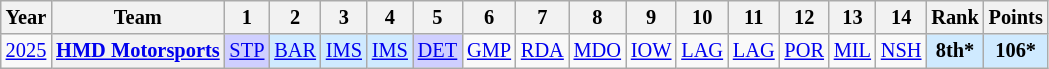<table class="wikitable" style="text-align:center; font-size:85%">
<tr>
<th>Year</th>
<th>Team</th>
<th>1</th>
<th>2</th>
<th>3</th>
<th>4</th>
<th>5</th>
<th>6</th>
<th>7</th>
<th>8</th>
<th>9</th>
<th>10</th>
<th>11</th>
<th>12</th>
<th>13</th>
<th>14</th>
<th>Rank</th>
<th>Points</th>
</tr>
<tr>
<td><a href='#'>2025</a></td>
<th nowrap=""><a href='#'>HMD Motorsports</a></th>
<td style="background:#CFCFFF;"><a href='#'>STP</a><br></td>
<td style="background:#CFEAFF;"><a href='#'>BAR</a><br></td>
<td style="background:#CFEAFF;"><a href='#'>IMS</a><br></td>
<td style="background:#CFEAFF;"><a href='#'>IMS</a><br></td>
<td style="background:#CFCFFF;"><a href='#'>DET</a><br></td>
<td style="background:#;"><a href='#'>GMP</a></td>
<td style="background:#;"><a href='#'>RDA</a></td>
<td style="background:#;"><a href='#'>MDO</a></td>
<td style="background:#;"><a href='#'>IOW</a></td>
<td style="background:#;"><a href='#'>LAG</a></td>
<td style="background:#;"><a href='#'>LAG</a></td>
<td style="background:#;"><a href='#'>POR</a></td>
<td style="background:#;"><a href='#'>MIL</a></td>
<td style="background:#;"><a href='#'>NSH</a></td>
<th style="background:#CFEAFF;">8th*</th>
<th style="background:#CFEAFF;">106*</th>
</tr>
</table>
